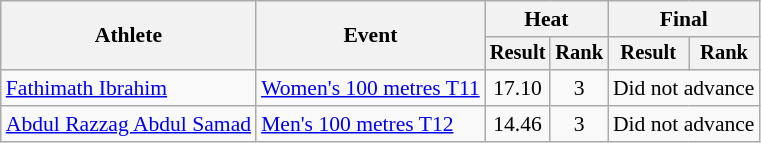<table class="wikitable" style="text-align: center; font-size:90%">
<tr>
<th rowspan="2">Athlete</th>
<th rowspan="2">Event</th>
<th colspan="2">Heat</th>
<th colspan="2">Final</th>
</tr>
<tr style="font-size:95%">
<th>Result</th>
<th>Rank</th>
<th>Result</th>
<th>Rank</th>
</tr>
<tr>
<td align=left><a href='#'>Fathimath Ibrahim</a></td>
<td align=left><a href='#'>Women's 100 metres T11</a></td>
<td>17.10</td>
<td>3</td>
<td colspan=2>Did not advance</td>
</tr>
<tr>
<td align=left><a href='#'>Abdul Razzag Abdul Samad</a></td>
<td align=left><a href='#'>Men's 100 metres T12</a></td>
<td>14.46</td>
<td>3</td>
<td colspan=2>Did not advance</td>
</tr>
</table>
